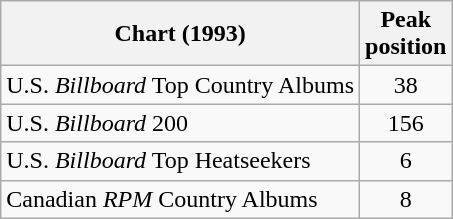<table class="wikitable">
<tr>
<th>Chart (1993)</th>
<th>Peak<br>position</th>
</tr>
<tr>
<td>U.S. <em>Billboard</em> Top Country Albums</td>
<td align="center">38</td>
</tr>
<tr>
<td>U.S. <em>Billboard</em> 200</td>
<td align="center">156</td>
</tr>
<tr>
<td>U.S. <em>Billboard</em> Top Heatseekers</td>
<td align="center">6</td>
</tr>
<tr>
<td>Canadian <em>RPM</em> Country Albums</td>
<td align="center">8</td>
</tr>
</table>
